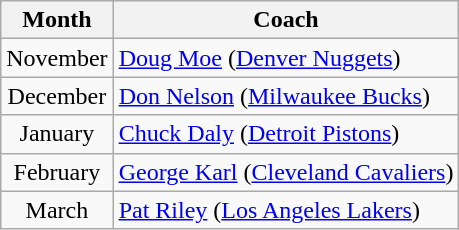<table class="wikitable">
<tr>
<th>Month</th>
<th>Coach</th>
</tr>
<tr>
<td align=center>November</td>
<td><a href='#'>Doug Moe</a> (<a href='#'>Denver Nuggets</a>)</td>
</tr>
<tr>
<td align=center>December</td>
<td><a href='#'>Don Nelson</a> (<a href='#'>Milwaukee Bucks</a>)</td>
</tr>
<tr>
<td align=center>January</td>
<td><a href='#'>Chuck Daly</a> (<a href='#'>Detroit Pistons</a>)</td>
</tr>
<tr>
<td align=center>February</td>
<td><a href='#'>George Karl</a> (<a href='#'>Cleveland Cavaliers</a>)</td>
</tr>
<tr>
<td align=center>March</td>
<td><a href='#'>Pat Riley</a> (<a href='#'>Los Angeles Lakers</a>)</td>
</tr>
</table>
